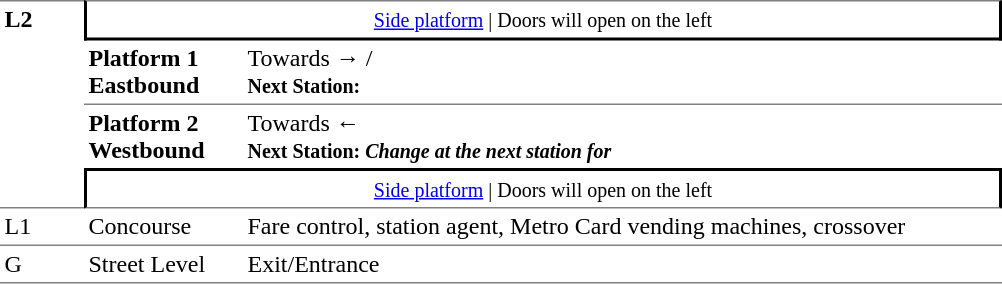<table table border=0 cellspacing=0 cellpadding=3>
<tr>
<td style="border-top:solid 1px grey;border-bottom:solid 1px grey;" width=50 rowspan=4 valign=top><strong>L2</strong></td>
<td style="border-top:solid 1px grey;border-right:solid 2px black;border-left:solid 2px black;border-bottom:solid 2px black;text-align:center;" colspan=2><small><a href='#'>Side platform</a> | Doors will open on the left </small></td>
</tr>
<tr>
<td style="border-bottom:solid 1px grey;" width=100><span><strong>Platform 1</strong><br><strong>Eastbound</strong></span></td>
<td style="border-bottom:solid 1px grey;" width=500>Towards →  / <br><small><strong>Next Station:</strong> </small></td>
</tr>
<tr>
<td><span><strong>Platform 2</strong><br><strong>Westbound</strong></span></td>
<td><span></span>Towards ← <br><small><strong>Next Station:</strong> </small> <small><strong><em>Change at the next station for <strong><em></small></td>
</tr>
<tr>
<td style="border-top:solid 2px black;border-right:solid 2px black;border-left:solid 2px black;border-bottom:solid 1px grey;text-align:center;" colspan=2><small><a href='#'>Side platform</a> | Doors will open on the left </small></td>
</tr>
<tr>
<td valign=top></strong>L1<strong></td>
<td valign=top>Concourse</td>
<td valign=top>Fare control, station agent, Metro Card vending machines, crossover</td>
</tr>
<tr>
<td style="border-bottom:solid 1px grey;border-top:solid 1px grey;" width=50 valign=top></strong>G<strong></td>
<td style="border-top:solid 1px grey;border-bottom:solid 1px grey;" width=100 valign=top>Street Level</td>
<td style="border-top:solid 1px grey;border-bottom:solid 1px grey;" width=500 valign=top>Exit/Entrance</td>
</tr>
</table>
